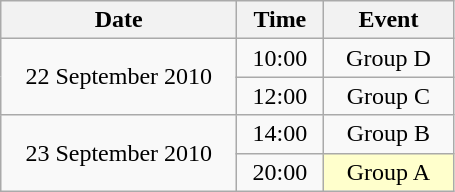<table class = "wikitable" style="text-align:center;">
<tr>
<th width=150>Date</th>
<th width=50>Time</th>
<th width=80>Event</th>
</tr>
<tr>
<td rowspan=2>22 September 2010</td>
<td>10:00</td>
<td>Group D</td>
</tr>
<tr>
<td>12:00</td>
<td>Group C</td>
</tr>
<tr>
<td rowspan=2>23 September 2010</td>
<td>14:00</td>
<td>Group B</td>
</tr>
<tr>
<td>20:00</td>
<td bgcolor=ffffcc>Group A</td>
</tr>
</table>
